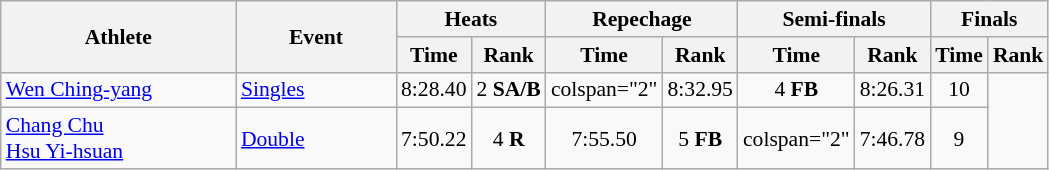<table class="wikitable" style="font-size:90%; text-align:center">
<tr>
<th rowspan="2" width="150">Athlete</th>
<th rowspan="2" width="100">Event</th>
<th colspan="2">Heats</th>
<th colspan="2">Repechage</th>
<th colspan="2">Semi-finals</th>
<th colspan="2">Finals</th>
</tr>
<tr>
<th>Time</th>
<th>Rank</th>
<th>Time</th>
<th>Rank</th>
<th>Time</th>
<th>Rank</th>
<th>Time</th>
<th>Rank</th>
</tr>
<tr>
<td align="left"><a href='#'>Wen Ching-yang</a></td>
<td align="left"><a href='#'>Singles</a></td>
<td>8:28.40</td>
<td>2 <strong>SA/B</strong></td>
<td>colspan="2" </td>
<td>8:32.95</td>
<td>4 <strong>FB</strong></td>
<td>8:26.31</td>
<td>10</td>
</tr>
<tr>
<td align="left"><a href='#'>Chang Chu</a><br><a href='#'>Hsu Yi-hsuan</a></td>
<td align="left"><a href='#'>Double</a></td>
<td>7:50.22</td>
<td>4 <strong>R</strong></td>
<td>7:55.50</td>
<td>5 <strong>FB</strong></td>
<td>colspan="2" </td>
<td>7:46.78</td>
<td>9</td>
</tr>
</table>
